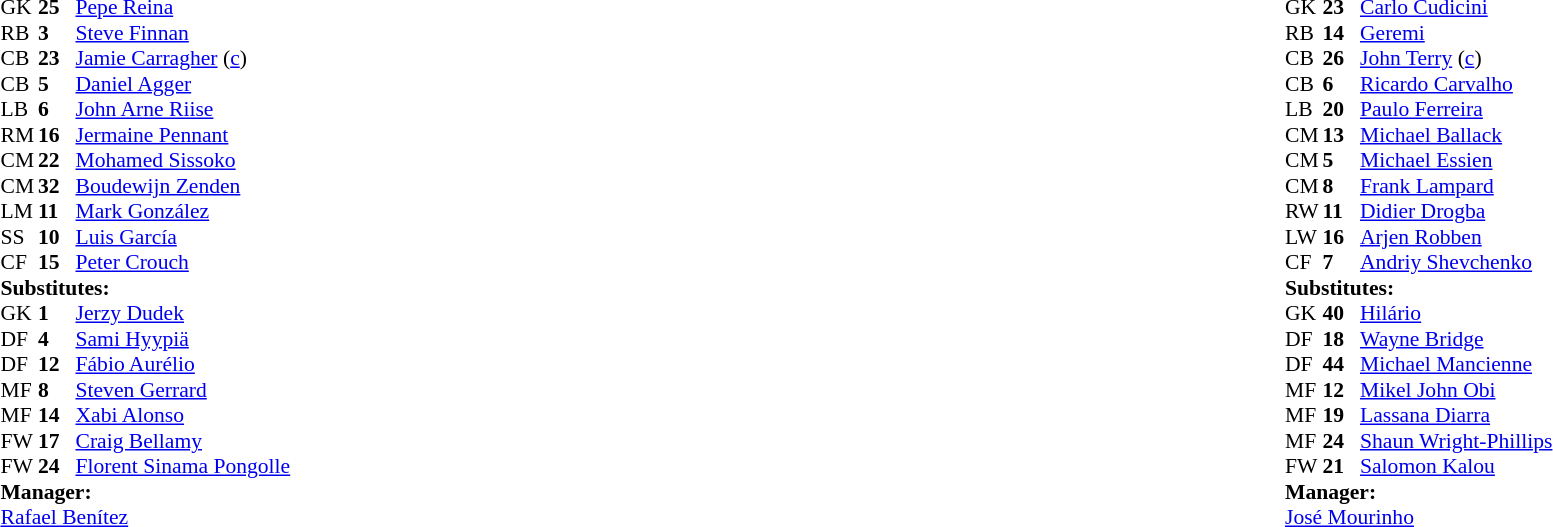<table width="100%">
<tr>
<td valign="top" width="50%"><br><table style="font-size: 90%" cellspacing="0" cellpadding="0">
<tr>
<th width=25></th>
<th width=25></th>
</tr>
<tr>
<td>GK</td>
<td><strong>25</strong></td>
<td> <a href='#'>Pepe Reina</a></td>
</tr>
<tr>
<td>RB</td>
<td><strong>3</strong></td>
<td> <a href='#'>Steve Finnan</a></td>
</tr>
<tr>
<td>CB</td>
<td><strong>23</strong></td>
<td> <a href='#'>Jamie Carragher</a> (<a href='#'>c</a>)</td>
</tr>
<tr>
<td>CB</td>
<td><strong>5</strong></td>
<td> <a href='#'>Daniel Agger</a></td>
</tr>
<tr>
<td>LB</td>
<td><strong>6</strong></td>
<td> <a href='#'>John Arne Riise</a></td>
</tr>
<tr>
<td>RM</td>
<td><strong>16</strong></td>
<td> <a href='#'>Jermaine Pennant</a></td>
<td></td>
<td></td>
</tr>
<tr>
<td>CM</td>
<td><strong>22</strong></td>
<td> <a href='#'>Mohamed Sissoko</a></td>
</tr>
<tr>
<td>CM</td>
<td><strong>32</strong></td>
<td> <a href='#'>Boudewijn Zenden</a></td>
<td></td>
<td></td>
</tr>
<tr>
<td>LM</td>
<td><strong>11</strong></td>
<td> <a href='#'>Mark González</a></td>
<td></td>
<td></td>
</tr>
<tr>
<td>SS</td>
<td><strong>10</strong></td>
<td> <a href='#'>Luis García</a></td>
<td></td>
<td></td>
</tr>
<tr>
<td>CF</td>
<td><strong>15</strong></td>
<td> <a href='#'>Peter Crouch</a></td>
<td></td>
<td></td>
</tr>
<tr>
<td colspan=3><strong>Substitutes:</strong></td>
</tr>
<tr>
<td>GK</td>
<td><strong>1</strong></td>
<td> <a href='#'>Jerzy Dudek</a></td>
</tr>
<tr>
<td>DF</td>
<td><strong>4</strong></td>
<td> <a href='#'>Sami Hyypiä</a></td>
</tr>
<tr>
<td>DF</td>
<td><strong>12</strong></td>
<td> <a href='#'>Fábio Aurélio</a></td>
<td></td>
<td></td>
</tr>
<tr>
<td>MF</td>
<td><strong>8</strong></td>
<td> <a href='#'>Steven Gerrard</a></td>
<td></td>
<td></td>
</tr>
<tr>
<td>MF</td>
<td><strong>14</strong></td>
<td> <a href='#'>Xabi Alonso</a></td>
<td></td>
<td></td>
</tr>
<tr>
<td>FW</td>
<td><strong>17</strong></td>
<td> <a href='#'>Craig Bellamy</a></td>
<td></td>
<td></td>
</tr>
<tr>
<td>FW</td>
<td><strong>24</strong></td>
<td> <a href='#'>Florent Sinama Pongolle</a></td>
<td></td>
<td></td>
</tr>
<tr>
<td colspan=3><strong>Manager:</strong></td>
</tr>
<tr>
<td colspan=4> <a href='#'>Rafael Benítez</a></td>
</tr>
</table>
</td>
<td valign="top"></td>
<td valign="top" width="50%"><br><table style="font-size: 90%" cellspacing="0" cellpadding="0" align=center>
<tr>
<th width=25></th>
<th width=25></th>
</tr>
<tr>
<td>GK</td>
<td><strong>23</strong></td>
<td> <a href='#'>Carlo Cudicini</a></td>
</tr>
<tr>
<td>RB</td>
<td><strong>14</strong></td>
<td> <a href='#'>Geremi</a></td>
<td></td>
<td></td>
</tr>
<tr>
<td>CB</td>
<td><strong>26</strong></td>
<td> <a href='#'>John Terry</a> (<a href='#'>c</a>)</td>
</tr>
<tr>
<td>CB</td>
<td><strong>6</strong></td>
<td> <a href='#'>Ricardo Carvalho</a></td>
</tr>
<tr>
<td>LB</td>
<td><strong>20</strong></td>
<td> <a href='#'>Paulo Ferreira</a></td>
<td></td>
<td></td>
</tr>
<tr>
<td>CM</td>
<td><strong>13</strong></td>
<td> <a href='#'>Michael Ballack</a></td>
<td></td>
<td></td>
</tr>
<tr>
<td>CM</td>
<td><strong>5</strong></td>
<td> <a href='#'>Michael Essien</a></td>
</tr>
<tr>
<td>CM</td>
<td><strong>8</strong></td>
<td> <a href='#'>Frank Lampard</a></td>
<td></td>
</tr>
<tr>
<td>RW</td>
<td><strong>11</strong></td>
<td> <a href='#'>Didier Drogba</a></td>
<td></td>
<td></td>
</tr>
<tr>
<td>LW</td>
<td><strong>16</strong></td>
<td> <a href='#'>Arjen Robben</a></td>
<td></td>
<td></td>
</tr>
<tr>
<td>CF</td>
<td><strong>7</strong></td>
<td> <a href='#'>Andriy Shevchenko</a></td>
</tr>
<tr>
<td colspan=3><strong>Substitutes:</strong></td>
</tr>
<tr>
<td>GK</td>
<td><strong>40</strong></td>
<td> <a href='#'>Hilário</a></td>
</tr>
<tr>
<td>DF</td>
<td><strong>18</strong></td>
<td> <a href='#'>Wayne Bridge</a></td>
<td></td>
<td></td>
</tr>
<tr>
<td>DF</td>
<td><strong>44</strong></td>
<td> <a href='#'>Michael Mancienne</a></td>
</tr>
<tr>
<td>MF</td>
<td><strong>12</strong></td>
<td> <a href='#'>Mikel John Obi</a></td>
<td></td>
<td></td>
</tr>
<tr>
<td>MF</td>
<td><strong>19</strong></td>
<td> <a href='#'>Lassana Diarra</a></td>
<td></td>
<td></td>
</tr>
<tr>
<td>MF</td>
<td><strong>24</strong></td>
<td> <a href='#'>Shaun Wright-Phillips</a></td>
<td></td>
<td></td>
</tr>
<tr>
<td>FW</td>
<td><strong>21</strong></td>
<td> <a href='#'>Salomon Kalou</a></td>
<td></td>
<td></td>
</tr>
<tr>
<td colspan=3><strong>Manager:</strong></td>
</tr>
<tr>
<td colspan=4> <a href='#'>José Mourinho</a></td>
</tr>
</table>
</td>
</tr>
</table>
